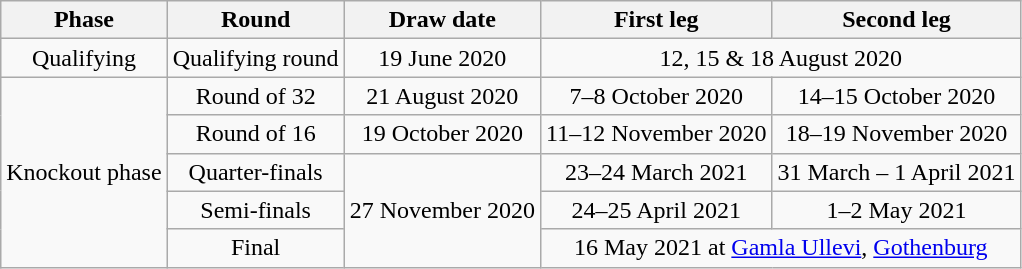<table class="wikitable mw-collapsible mw-collapsed" style="text-align:center">
<tr>
<th>Phase</th>
<th>Round</th>
<th>Draw date</th>
<th>First leg</th>
<th>Second leg</th>
</tr>
<tr>
<td>Qualifying</td>
<td>Qualifying round</td>
<td>19 June 2020</td>
<td colspan="2">12, 15 & 18 August 2020</td>
</tr>
<tr>
<td rowspan="5">Knockout phase</td>
<td>Round of 32</td>
<td>21 August 2020</td>
<td>7–8 October 2020</td>
<td>14–15 October 2020</td>
</tr>
<tr>
<td>Round of 16</td>
<td>19 October 2020</td>
<td>11–12 November 2020</td>
<td>18–19 November 2020</td>
</tr>
<tr>
<td>Quarter-finals</td>
<td rowspan="3">27 November 2020</td>
<td>23–24 March 2021</td>
<td>31 March – 1 April 2021</td>
</tr>
<tr>
<td>Semi-finals</td>
<td>24–25 April 2021</td>
<td>1–2 May 2021</td>
</tr>
<tr>
<td>Final</td>
<td colspan="2">16 May 2021 at <a href='#'>Gamla Ullevi</a>, <a href='#'>Gothenburg</a></td>
</tr>
</table>
